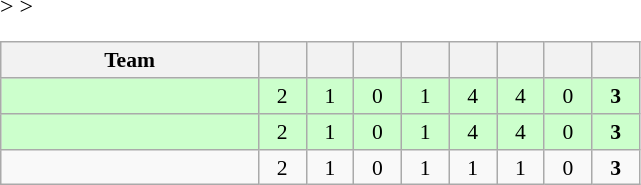<table class="wikitable" style="text-align: center; font-size: 90%;">
<tr>
<th width=165>Team</th>
<th width=25></th>
<th width=25></th>
<th width=25></th>
<th width=25></th>
<th width=25></th>
<th width=25></th>
<th width=25></th>
<th width=25></th>
</tr>
<tr <-- style="background:#ccffcc" -->>
<td align="left"></td>
<td>2</td>
<td>1</td>
<td>0</td>
<td>1</td>
<td>4</td>
<td>4</td>
<td>0</td>
<td><strong>3</strong></td>
</tr>
<tr <-- style="background:#ccffcc" -->>
<td align="left"></td>
<td>2</td>
<td>1</td>
<td>0</td>
<td>1</td>
<td>4</td>
<td>4</td>
<td>0</td>
<td><strong>3</strong></td>
</tr>
<tr>
<td align="left"></td>
<td>2</td>
<td>1</td>
<td>0</td>
<td>1</td>
<td>1</td>
<td>1</td>
<td>0</td>
<td><strong>3</strong></td>
</tr>
</table>
